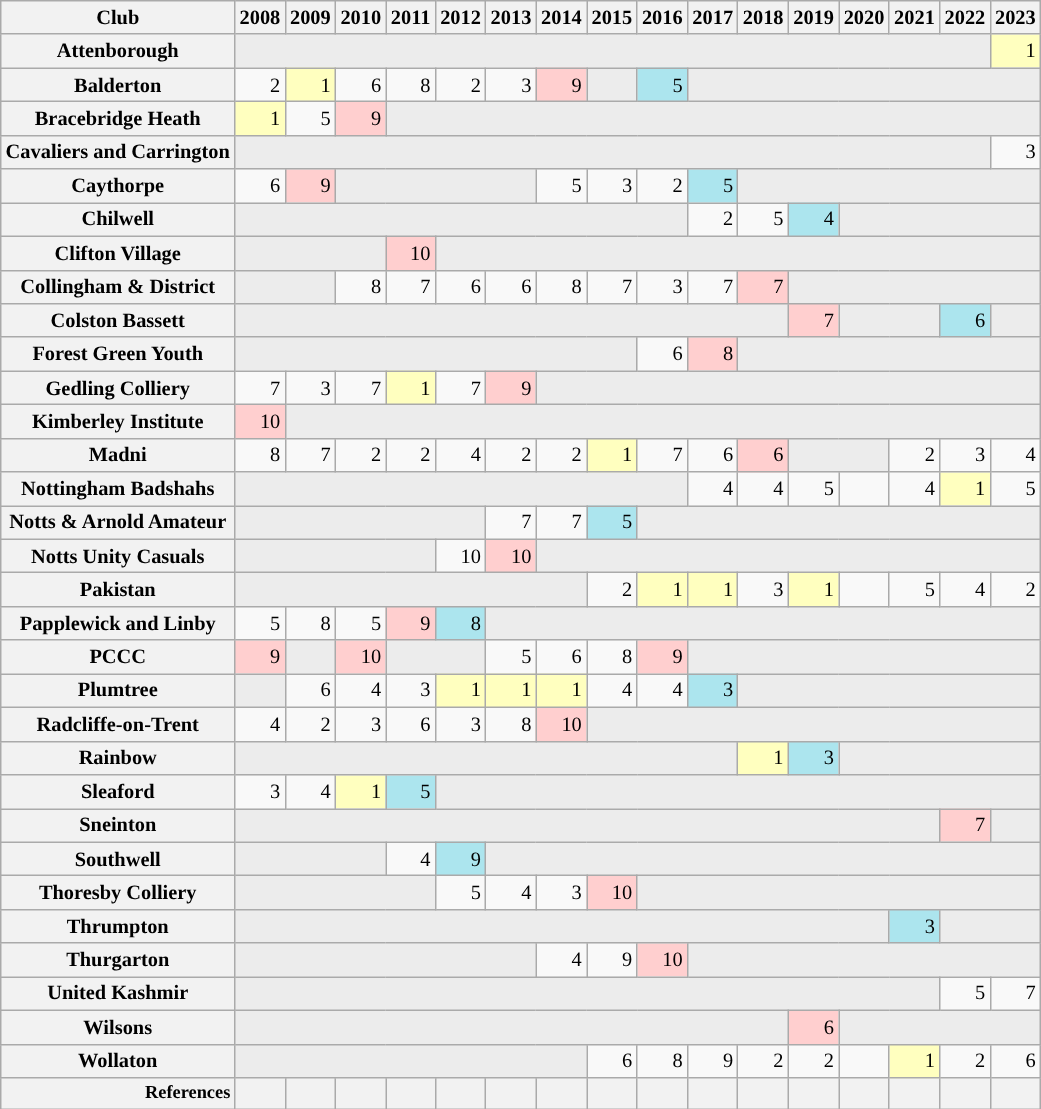<table class="wikitable plainrowheaders" style="font-size:85%; text-align: right;">
<tr>
<th scope="col">Club</th>
<th scope="col">2008</th>
<th scope="col">2009</th>
<th scope="col">2010</th>
<th scope="col">2011</th>
<th scope="col">2012</th>
<th scope="col">2013</th>
<th scope="col">2014</th>
<th scope="col">2015</th>
<th scope="col">2016</th>
<th scope="col">2017</th>
<th scope="col">2018</th>
<th scope="col">2019</th>
<th scope="col">2020</th>
<th scope="col">2021</th>
<th scope="col">2022</th>
<th scope="col">2023</th>
</tr>
<tr>
<th scope="row">Attenborough</th>
<td bgcolor="#ececec" colspan="15"></td>
<td bgcolor="#ffffbf">1</td>
</tr>
<tr>
<th scope="row">Balderton</th>
<td>2</td>
<td bgcolor="#ffffbf">1</td>
<td>6</td>
<td>8</td>
<td>2</td>
<td>3</td>
<td bgcolor="#ffcfcf">9</td>
<td bgcolor="#ececec"></td>
<td bgcolor="#ace5ee">5</td>
<td bgcolor="#ececec" colspan="7"></td>
</tr>
<tr>
<th scope="row">Bracebridge Heath</th>
<td bgcolor="#ffffbf">1</td>
<td>5</td>
<td bgcolor="#ffcfcf">9</td>
<td bgcolor="#ececec" colspan="13"></td>
</tr>
<tr>
<th scope="row">Cavaliers and Carrington</th>
<td bgcolor="#ececec" colspan="15"></td>
<td>3</td>
</tr>
<tr>
<th scope="row">Caythorpe</th>
<td>6</td>
<td bgcolor="#ffcfcf">9</td>
<td bgcolor="#ececec" colspan="4"></td>
<td>5</td>
<td>3</td>
<td>2</td>
<td bgcolor="#ace5ee">5</td>
<td bgcolor="#ececec" colspan="6"></td>
</tr>
<tr>
<th scope="row">Chilwell</th>
<td bgcolor="#ececec" colspan="9"></td>
<td>2</td>
<td>5</td>
<td bgcolor="#ace5ee">4</td>
<td bgcolor="#ececec" colspan="4"></td>
</tr>
<tr>
<th scope="row">Clifton Village</th>
<td bgcolor="#ececec" colspan="3"></td>
<td bgcolor="#ffcfcf">10</td>
<td bgcolor="#ececec" colspan="12"></td>
</tr>
<tr>
<th scope="row">Collingham & District</th>
<td bgcolor="#ececec" colspan="2"></td>
<td>8</td>
<td>7</td>
<td>6</td>
<td>6</td>
<td>8</td>
<td>7</td>
<td>3</td>
<td>7</td>
<td bgcolor="#ffcfcf">7</td>
<td bgcolor="#ececec" colspan="5"></td>
</tr>
<tr>
<th scope="row">Colston Bassett</th>
<td bgcolor="#ececec" colspan="11"></td>
<td bgcolor="#ffcfcf">7</td>
<td bgcolor="#ececec" colspan="2"></td>
<td bgcolor="#ace5ee">6</td>
<td bgcolor="#ececec" colspan="1"></td>
</tr>
<tr>
<th scope="row">Forest Green Youth</th>
<td bgcolor="#ececec" colspan="8"></td>
<td>6</td>
<td bgcolor="#ffcfcf">8</td>
<td bgcolor="#ececec" colspan="6"></td>
</tr>
<tr>
<th scope="row">Gedling Colliery</th>
<td>7</td>
<td>3</td>
<td>7</td>
<td bgcolor="#ffffbf">1</td>
<td>7</td>
<td bgcolor="#ffcfcf">9</td>
<td bgcolor="#ececec" colspan="10"></td>
</tr>
<tr>
<th scope="row">Kimberley Institute</th>
<td bgcolor="#ffcfcf">10</td>
<td bgcolor="#ececec" colspan="15"></td>
</tr>
<tr>
<th scope="row">Madni</th>
<td>8</td>
<td>7</td>
<td>2</td>
<td>2</td>
<td>4</td>
<td>2</td>
<td>2</td>
<td bgcolor="#ffffbf">1</td>
<td>7</td>
<td>6</td>
<td bgcolor="#ffcfcf">6</td>
<td bgcolor="#ececec" colspan="2"></td>
<td>2</td>
<td>3</td>
<td>4</td>
</tr>
<tr>
<th scope="row">Nottingham Badshahs</th>
<td bgcolor="#ececec" colspan="9"></td>
<td>4</td>
<td>4</td>
<td>5</td>
<td></td>
<td>4</td>
<td bgcolor="#ffffbf">1</td>
<td>5</td>
</tr>
<tr>
<th scope="row">Notts & Arnold Amateur</th>
<td bgcolor="#ececec" colspan="5"></td>
<td>7</td>
<td>7</td>
<td bgcolor="#ace5ee">5</td>
<td bgcolor="#ececec" colspan="8"></td>
</tr>
<tr>
<th scope="row">Notts Unity Casuals</th>
<td bgcolor="#ececec" colspan="4"></td>
<td>10</td>
<td bgcolor="#ffcfcf">10</td>
<td bgcolor="#ececec" colspan="10"></td>
</tr>
<tr>
<th scope="row">Pakistan</th>
<td bgcolor="#ececec" colspan="7"></td>
<td>2</td>
<td bgcolor="#ffffbf">1</td>
<td bgcolor="#ffffbf">1</td>
<td>3</td>
<td bgcolor="#ffffbf">1</td>
<td></td>
<td>5</td>
<td>4</td>
<td>2</td>
</tr>
<tr>
<th scope="row">Papplewick and Linby</th>
<td>5</td>
<td>8</td>
<td>5</td>
<td bgcolor="#ffcfcf">9</td>
<td bgcolor="#ace5ee">8</td>
<td bgcolor="#ececec" colspan="11"></td>
</tr>
<tr>
<th scope="row">PCCC</th>
<td bgcolor="#ffcfcf">9</td>
<td bgcolor="#ececec"></td>
<td bgcolor="#ffcfcf">10</td>
<td bgcolor="#ececec" colspan="2"></td>
<td>5</td>
<td>6</td>
<td>8</td>
<td bgcolor="#ffcfcf">9</td>
<td bgcolor="#ececec" colspan="7"></td>
</tr>
<tr>
<th scope="row">Plumtree</th>
<td bgcolor="#ececec"></td>
<td>6</td>
<td>4</td>
<td>3</td>
<td bgcolor="#ffffbf">1</td>
<td bgcolor="#ffffbf">1</td>
<td bgcolor="#ffffbf">1</td>
<td>4</td>
<td>4</td>
<td bgcolor="#ace5ee">3</td>
<td bgcolor="#ececec" colspan="6"></td>
</tr>
<tr>
<th scope="row">Radcliffe-on-Trent</th>
<td>4</td>
<td>2</td>
<td>3</td>
<td>6</td>
<td>3</td>
<td>8</td>
<td bgcolor="#ffcfcf">10</td>
<td bgcolor="#ececec" colspan="9"></td>
</tr>
<tr>
<th scope="row">Rainbow</th>
<td bgcolor="#ececec" colspan="10"></td>
<td bgcolor="#ffffbf">1</td>
<td bgcolor="#ace5ee">3</td>
<td bgcolor="#ececec" colspan="4"></td>
</tr>
<tr>
<th scope="row">Sleaford</th>
<td>3</td>
<td>4</td>
<td bgcolor="#ffffbf">1</td>
<td bgcolor="#ace5ee">5</td>
<td bgcolor="#ececec" colspan="12"></td>
</tr>
<tr>
<th scope="row">Sneinton</th>
<td bgcolor="#ececec" colspan="14"></td>
<td bgcolor="#ffcfcf">7</td>
<td bgcolor="#ececec" colspan="1"></td>
</tr>
<tr>
<th scope="row">Southwell</th>
<td bgcolor="#ececec" colspan="3"></td>
<td>4</td>
<td bgcolor="#ace5ee">9</td>
<td bgcolor="#ececec" colspan="11"></td>
</tr>
<tr>
<th scope="row">Thoresby Colliery</th>
<td bgcolor="#ececec" colspan="4"></td>
<td>5</td>
<td>4</td>
<td>3</td>
<td bgcolor="#ffcfcf">10</td>
<td bgcolor="#ececec" colspan="8"></td>
</tr>
<tr>
<th scope="row">Thrumpton</th>
<td bgcolor="#ececec" colspan="13"></td>
<td bgcolor="#ace5ee">3</td>
<td bgcolor="#ececec" colspan="2"></td>
</tr>
<tr>
<th scope="row">Thurgarton</th>
<td bgcolor="#ececec" colspan="6"></td>
<td>4</td>
<td>9</td>
<td bgcolor="#ffcfcf">10</td>
<td bgcolor="#ececec" colspan="7"></td>
</tr>
<tr>
<th scope="row">United Kashmir</th>
<td bgcolor="#ececec" colspan="14"></td>
<td>5</td>
<td>7</td>
</tr>
<tr>
<th scope="row">Wilsons</th>
<td bgcolor="#ececec" colspan="11"></td>
<td bgcolor="#ffcfcf">6</td>
<td bgcolor="#ececec" colspan="4"></td>
</tr>
<tr>
<th scope="row">Wollaton</th>
<td bgcolor="#ececec" colspan="7"></td>
<td>6</td>
<td>8</td>
<td>9</td>
<td>2</td>
<td>2</td>
<td></td>
<td bgcolor="#ffffbf">1</td>
<td>2</td>
<td>6</td>
</tr>
<tr style="font-size:90%; text-align:center">
<th scope="row" style="text-align: right">References</th>
<th scope="col"></th>
<th scope="col"></th>
<th scope="col"></th>
<th scope="col"></th>
<th scope="col"></th>
<th scope="col"></th>
<th scope="col"></th>
<th scope="col"></th>
<th scope="col"></th>
<th scope="col"></th>
<th scope="col"></th>
<th scope="col"></th>
<th scope="col"></th>
<th scope="col"></th>
<th scope="col"></th>
<th scope="col"></th>
</tr>
</table>
